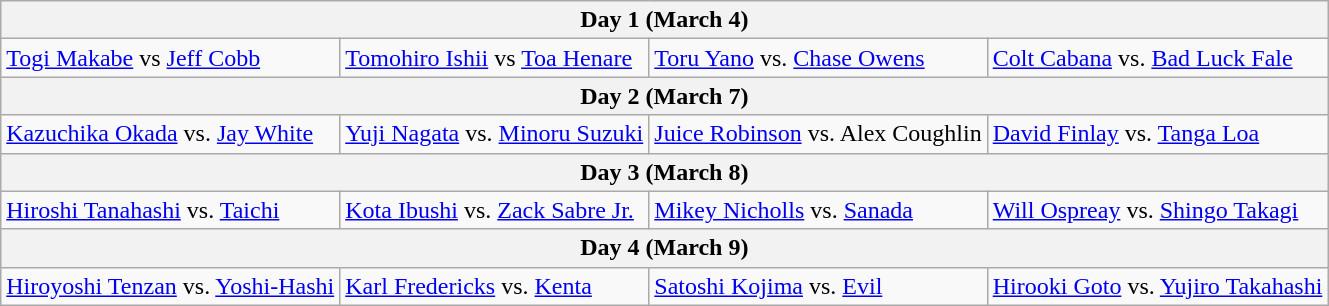<table class="wikitable sortable">
<tr>
<th colspan=4>Day 1 (March 4)</th>
</tr>
<tr>
<td><a href='#'>Togi Makabe</a> vs <a href='#'>Jeff Cobb</a></td>
<td><a href='#'>Tomohiro Ishii</a> vs <a href='#'>Toa Henare</a></td>
<td><a href='#'>Toru Yano</a> vs. <a href='#'>Chase Owens</a></td>
<td><a href='#'>Colt Cabana</a> vs. <a href='#'>Bad Luck Fale</a></td>
</tr>
<tr>
<th colspan=4>Day 2 (March 7)</th>
</tr>
<tr>
<td><a href='#'>Kazuchika Okada</a> vs. <a href='#'>Jay White</a></td>
<td><a href='#'>Yuji Nagata</a> vs. <a href='#'>Minoru Suzuki</a></td>
<td><a href='#'>Juice Robinson</a> vs. Alex Coughlin</td>
<td><a href='#'>David Finlay</a> vs. <a href='#'>Tanga Loa</a></td>
</tr>
<tr>
<th colspan=4>Day 3 (March 8)</th>
</tr>
<tr>
<td><a href='#'>Hiroshi Tanahashi</a> vs. <a href='#'>Taichi</a></td>
<td><a href='#'>Kota Ibushi</a> vs. <a href='#'>Zack Sabre Jr.</a></td>
<td><a href='#'>Mikey Nicholls</a> vs. <a href='#'>Sanada</a></td>
<td><a href='#'>Will Ospreay</a> vs. <a href='#'>Shingo Takagi</a></td>
</tr>
<tr>
<th colspan=4>Day 4 (March 9)</th>
</tr>
<tr>
<td><a href='#'>Hiroyoshi Tenzan</a> vs. <a href='#'>Yoshi-Hashi</a></td>
<td><a href='#'>Karl Fredericks</a> vs. <a href='#'>Kenta</a></td>
<td><a href='#'>Satoshi Kojima</a> vs. <a href='#'>Evil</a></td>
<td><a href='#'>Hirooki Goto</a> vs. <a href='#'>Yujiro Takahashi</a></td>
</tr>
</table>
